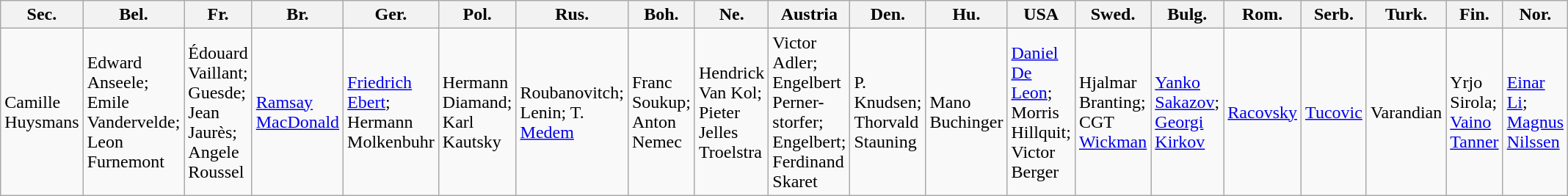<table class="wikitable" border="1">
<tr>
<th>Sec.</th>
<th>Bel.</th>
<th>Fr.</th>
<th>Br.</th>
<th>Ger.</th>
<th>Pol.</th>
<th>Rus.</th>
<th>Boh.</th>
<th>Ne.</th>
<th>Austria</th>
<th>Den.</th>
<th>Hu.</th>
<th>USA</th>
<th>Swed.</th>
<th>Bulg.</th>
<th>Rom.</th>
<th>Serb.</th>
<th>Turk.</th>
<th>Fin.</th>
<th>Nor.</th>
</tr>
<tr>
<td>Camille Huysmans</td>
<td>Edward Anseele; Emile Vandervelde; Leon Furnemont</td>
<td>Édouard Vaillant; Guesde; Jean Jaurès; Angele Roussel</td>
<td><a href='#'>Ramsay MacDonald</a></td>
<td><a href='#'>Friedrich Ebert</a>; Hermann Molkenbuhr</td>
<td>Hermann Diamand; Karl Kautsky</td>
<td>Roubanovitch; Lenin; T. <a href='#'>Medem</a></td>
<td>Franc Soukup; Anton Nemec</td>
<td>Hendrick Van Kol; Pieter Jelles Troelstra</td>
<td>Victor Adler;  Engelbert Perner-storfer; Engelbert; Ferdinand Skaret</td>
<td>P. Knudsen; Thorvald Stauning</td>
<td>Mano Buchinger</td>
<td><a href='#'>Daniel De Leon</a>; Morris Hillquit; Victor Berger</td>
<td>Hjalmar Branting; CGT <a href='#'>Wickman</a></td>
<td><a href='#'>Yanko Sakazov</a>; <a href='#'>Georgi Kirkov</a></td>
<td><a href='#'>Racovsky</a></td>
<td><a href='#'>Tucovic</a></td>
<td>Varandian</td>
<td>Yrjo Sirola; <a href='#'>Vaino Tanner</a></td>
<td><a href='#'>Einar Li</a>; <a href='#'>Magnus Nilssen</a></td>
</tr>
</table>
